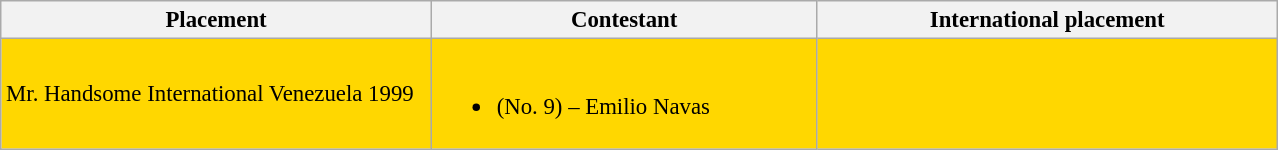<table class="wikitable sortable" style="font-size: 95%;">
<tr>
<th width="280">Placement</th>
<th width="250">Contestant</th>
<th width="300">International placement</th>
</tr>
<tr style="background:gold;">
<td>Mr. Handsome International Venezuela 1999</td>
<td><br><ul><li>(No. 9) – Emilio Navas</li></ul></td>
<td></td>
</tr>
</table>
